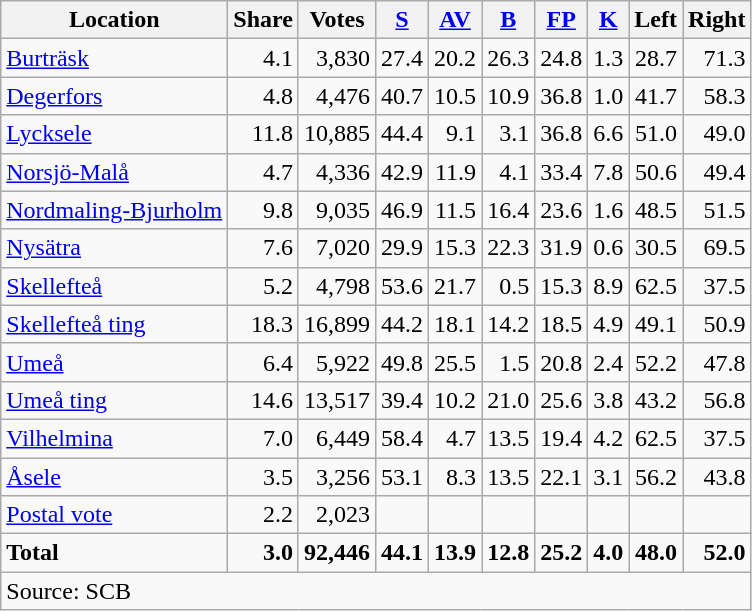<table class="wikitable sortable" style=text-align:right>
<tr>
<th>Location</th>
<th>Share</th>
<th>Votes</th>
<th><a href='#'>S</a></th>
<th><a href='#'>AV</a></th>
<th><a href='#'>B</a></th>
<th><a href='#'>FP</a></th>
<th><a href='#'>K</a></th>
<th>Left</th>
<th>Right</th>
</tr>
<tr>
<td align=left><a href='#'>Burträsk</a></td>
<td>4.1</td>
<td>3,830</td>
<td>27.4</td>
<td>20.2</td>
<td>26.3</td>
<td>24.8</td>
<td>1.3</td>
<td>28.7</td>
<td>71.3</td>
</tr>
<tr>
<td align=left><a href='#'>Degerfors</a></td>
<td>4.8</td>
<td>4,476</td>
<td>40.7</td>
<td>10.5</td>
<td>10.9</td>
<td>36.8</td>
<td>1.0</td>
<td>41.7</td>
<td>58.3</td>
</tr>
<tr>
<td align=left><a href='#'>Lycksele</a></td>
<td>11.8</td>
<td>10,885</td>
<td>44.4</td>
<td>9.1</td>
<td>3.1</td>
<td>36.8</td>
<td>6.6</td>
<td>51.0</td>
<td>49.0</td>
</tr>
<tr>
<td align=left><a href='#'>Norsjö-Malå</a></td>
<td>4.7</td>
<td>4,336</td>
<td>42.9</td>
<td>11.9</td>
<td>4.1</td>
<td>33.4</td>
<td>7.8</td>
<td>50.6</td>
<td>49.4</td>
</tr>
<tr>
<td align=left><a href='#'>Nordmaling-Bjurholm</a></td>
<td>9.8</td>
<td>9,035</td>
<td>46.9</td>
<td>11.5</td>
<td>16.4</td>
<td>23.6</td>
<td>1.6</td>
<td>48.5</td>
<td>51.5</td>
</tr>
<tr>
<td align=left><a href='#'>Nysätra</a></td>
<td>7.6</td>
<td>7,020</td>
<td>29.9</td>
<td>15.3</td>
<td>22.3</td>
<td>31.9</td>
<td>0.6</td>
<td>30.5</td>
<td>69.5</td>
</tr>
<tr>
<td align=left><a href='#'>Skellefteå</a></td>
<td>5.2</td>
<td>4,798</td>
<td>53.6</td>
<td>21.7</td>
<td>0.5</td>
<td>15.3</td>
<td>8.9</td>
<td>62.5</td>
<td>37.5</td>
</tr>
<tr>
<td align=left><a href='#'>Skellefteå ting</a></td>
<td>18.3</td>
<td>16,899</td>
<td>44.2</td>
<td>18.1</td>
<td>14.2</td>
<td>18.5</td>
<td>4.9</td>
<td>49.1</td>
<td>50.9</td>
</tr>
<tr>
<td align=left><a href='#'>Umeå</a></td>
<td>6.4</td>
<td>5,922</td>
<td>49.8</td>
<td>25.5</td>
<td>1.5</td>
<td>20.8</td>
<td>2.4</td>
<td>52.2</td>
<td>47.8</td>
</tr>
<tr>
<td align=left><a href='#'>Umeå ting</a></td>
<td>14.6</td>
<td>13,517</td>
<td>39.4</td>
<td>10.2</td>
<td>21.0</td>
<td>25.6</td>
<td>3.8</td>
<td>43.2</td>
<td>56.8</td>
</tr>
<tr>
<td align=left><a href='#'>Vilhelmina</a></td>
<td>7.0</td>
<td>6,449</td>
<td>58.4</td>
<td>4.7</td>
<td>13.5</td>
<td>19.4</td>
<td>4.2</td>
<td>62.5</td>
<td>37.5</td>
</tr>
<tr>
<td align=left><a href='#'>Åsele</a></td>
<td>3.5</td>
<td>3,256</td>
<td>53.1</td>
<td>8.3</td>
<td>13.5</td>
<td>22.1</td>
<td>3.1</td>
<td>56.2</td>
<td>43.8</td>
</tr>
<tr>
<td align=left><a href='#'>Postal vote</a></td>
<td>2.2</td>
<td>2,023</td>
<td></td>
<td></td>
<td></td>
<td></td>
<td></td>
<td></td>
<td></td>
</tr>
<tr>
<td align=left><strong>Total</strong></td>
<td><strong>3.0</strong></td>
<td><strong>92,446</strong></td>
<td><strong>44.1</strong></td>
<td><strong>13.9</strong></td>
<td><strong>12.8</strong></td>
<td><strong>25.2</strong></td>
<td><strong>4.0</strong></td>
<td><strong>48.0</strong></td>
<td><strong>52.0</strong></td>
</tr>
<tr>
<td align=left colspan=10>Source: SCB </td>
</tr>
</table>
